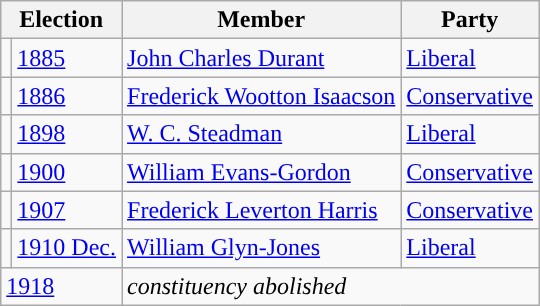<table class="wikitable">
<tr>
<th colspan="2">Election</th>
<th>Member</th>
<th>Party</th>
</tr>
<tr>
<td style="color:inherit;background-color: "></td>
<td><a href='#'>1885</a></td>
<td><a href='#'>John Charles Durant</a></td>
<td><a href='#'>Liberal</a></td>
</tr>
<tr>
<td style="color:inherit;background-color: "></td>
<td><a href='#'>1886</a></td>
<td><a href='#'>Frederick Wootton Isaacson</a></td>
<td><a href='#'>Conservative</a></td>
</tr>
<tr>
<td style="color:inherit;background-color: "></td>
<td><a href='#'>1898</a></td>
<td><a href='#'>W. C. Steadman</a></td>
<td><a href='#'>Liberal</a></td>
</tr>
<tr>
<td style="color:inherit;background-color: "></td>
<td><a href='#'>1900</a></td>
<td><a href='#'>William Evans-Gordon</a></td>
<td><a href='#'>Conservative</a></td>
</tr>
<tr>
<td style="color:inherit;background-color: "></td>
<td><a href='#'>1907</a></td>
<td><a href='#'>Frederick Leverton Harris</a></td>
<td><a href='#'>Conservative</a></td>
</tr>
<tr>
<td style="color:inherit;background-color: "></td>
<td><a href='#'>1910 Dec.</a></td>
<td><a href='#'>William Glyn-Jones</a></td>
<td><a href='#'>Liberal</a></td>
</tr>
<tr>
<td colspan="2"><a href='#'>1918</a></td>
<td colspan="2"><em>constituency abolished</em></td>
</tr>
</table>
